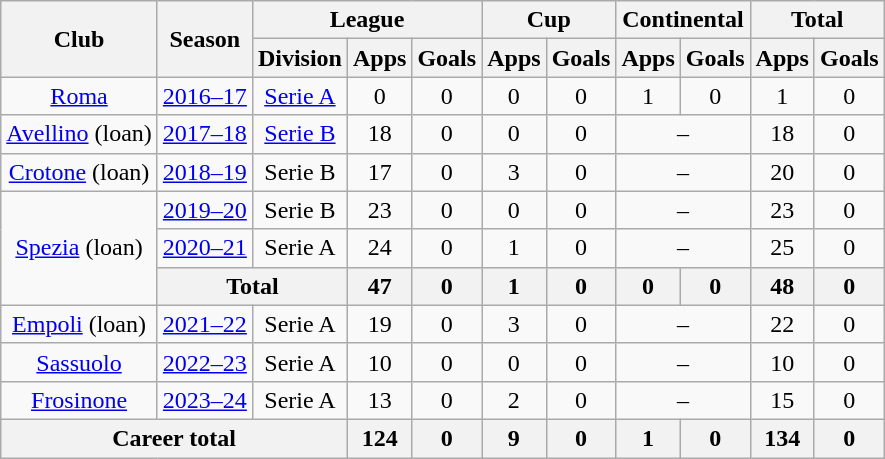<table class="wikitable" style="text-align:center">
<tr>
<th rowspan="2">Club</th>
<th rowspan="2">Season</th>
<th colspan="3">League</th>
<th colspan="2">Cup</th>
<th colspan="2">Continental</th>
<th colspan="2">Total</th>
</tr>
<tr>
<th>Division</th>
<th>Apps</th>
<th>Goals</th>
<th>Apps</th>
<th>Goals</th>
<th>Apps</th>
<th>Goals</th>
<th>Apps</th>
<th>Goals</th>
</tr>
<tr>
<td><a href='#'>Roma</a></td>
<td><a href='#'>2016–17</a></td>
<td><a href='#'>Serie A</a></td>
<td>0</td>
<td>0</td>
<td>0</td>
<td>0</td>
<td>1</td>
<td>0</td>
<td>1</td>
<td>0</td>
</tr>
<tr>
<td><a href='#'>Avellino</a> (loan)</td>
<td><a href='#'>2017–18</a></td>
<td><a href='#'>Serie B</a></td>
<td>18</td>
<td>0</td>
<td>0</td>
<td>0</td>
<td colspan="2">–</td>
<td>18</td>
<td>0</td>
</tr>
<tr>
<td><a href='#'>Crotone</a> (loan)</td>
<td><a href='#'>2018–19</a></td>
<td>Serie B</td>
<td>17</td>
<td>0</td>
<td>3</td>
<td>0</td>
<td colspan="2">–</td>
<td>20</td>
<td>0</td>
</tr>
<tr>
<td rowspan="3"><a href='#'>Spezia</a> (loan)</td>
<td><a href='#'>2019–20</a></td>
<td>Serie B</td>
<td>23</td>
<td>0</td>
<td>0</td>
<td>0</td>
<td colspan="2">–</td>
<td>23</td>
<td>0</td>
</tr>
<tr>
<td><a href='#'>2020–21</a></td>
<td>Serie A</td>
<td>24</td>
<td>0</td>
<td>1</td>
<td>0</td>
<td colspan="2">–</td>
<td>25</td>
<td>0</td>
</tr>
<tr>
<th colspan="2">Total</th>
<th>47</th>
<th>0</th>
<th>1</th>
<th>0</th>
<th>0</th>
<th>0</th>
<th>48</th>
<th>0</th>
</tr>
<tr>
<td><a href='#'>Empoli</a> (loan)</td>
<td><a href='#'>2021–22</a></td>
<td>Serie A</td>
<td>19</td>
<td>0</td>
<td>3</td>
<td>0</td>
<td colspan="2">–</td>
<td>22</td>
<td>0</td>
</tr>
<tr>
<td><a href='#'>Sassuolo</a></td>
<td><a href='#'>2022–23</a></td>
<td>Serie A</td>
<td>10</td>
<td>0</td>
<td>0</td>
<td>0</td>
<td colspan="2">–</td>
<td>10</td>
<td>0</td>
</tr>
<tr>
<td><a href='#'>Frosinone</a></td>
<td><a href='#'>2023–24</a></td>
<td>Serie A</td>
<td>13</td>
<td>0</td>
<td>2</td>
<td>0</td>
<td colspan="2">–</td>
<td>15</td>
<td>0</td>
</tr>
<tr>
<th colspan="3">Career total</th>
<th>124</th>
<th>0</th>
<th>9</th>
<th>0</th>
<th>1</th>
<th>0</th>
<th>134</th>
<th>0</th>
</tr>
</table>
